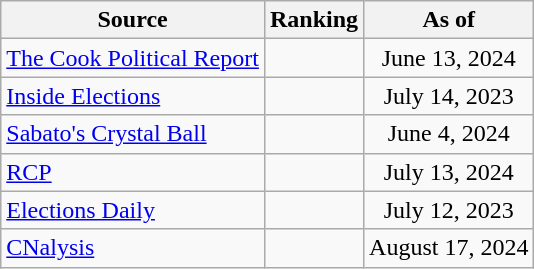<table class="wikitable" style=text-align:center>
<tr>
<th>Source</th>
<th>Ranking</th>
<th>As of</th>
</tr>
<tr>
<td align=left><a href='#'>The Cook Political Report</a></td>
<td></td>
<td>June 13, 2024</td>
</tr>
<tr>
<td align=left><a href='#'>Inside Elections</a></td>
<td></td>
<td>July 14, 2023</td>
</tr>
<tr>
<td align=left><a href='#'>Sabato's Crystal Ball</a></td>
<td></td>
<td>June 4, 2024</td>
</tr>
<tr>
<td align=left><a href='#'>RCP</a></td>
<td></td>
<td>July 13, 2024</td>
</tr>
<tr>
<td align=left><a href='#'>Elections Daily</a></td>
<td></td>
<td>July 12, 2023</td>
</tr>
<tr>
<td align=left><a href='#'>CNalysis</a></td>
<td></td>
<td>August 17, 2024</td>
</tr>
</table>
